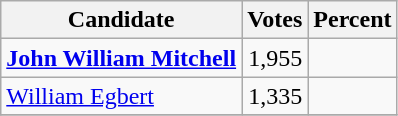<table class="wikitable">
<tr>
<th>Candidate</th>
<th>Votes</th>
<th>Percent</th>
</tr>
<tr>
<td style="font-weight:bold;"><a href='#'>John William Mitchell</a></td>
<td style="text-align:right;">1,955</td>
<td style="text-align:right;"></td>
</tr>
<tr>
<td><a href='#'>William Egbert</a></td>
<td style="text-align:right;">1,335</td>
<td style="text-align:right;"></td>
</tr>
<tr>
</tr>
</table>
